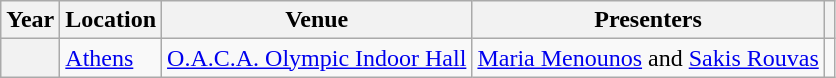<table class="wikitable plainrowheaders">
<tr>
<th>Year</th>
<th>Location</th>
<th>Venue</th>
<th>Presenters</th>
<th></th>
</tr>
<tr>
<th scope="row"></th>
<td><a href='#'>Athens</a></td>
<td><a href='#'>O.A.C.A. Olympic Indoor Hall</a></td>
<td><a href='#'>Maria Menounos</a> and <a href='#'>Sakis Rouvas</a></td>
<td></td>
</tr>
</table>
